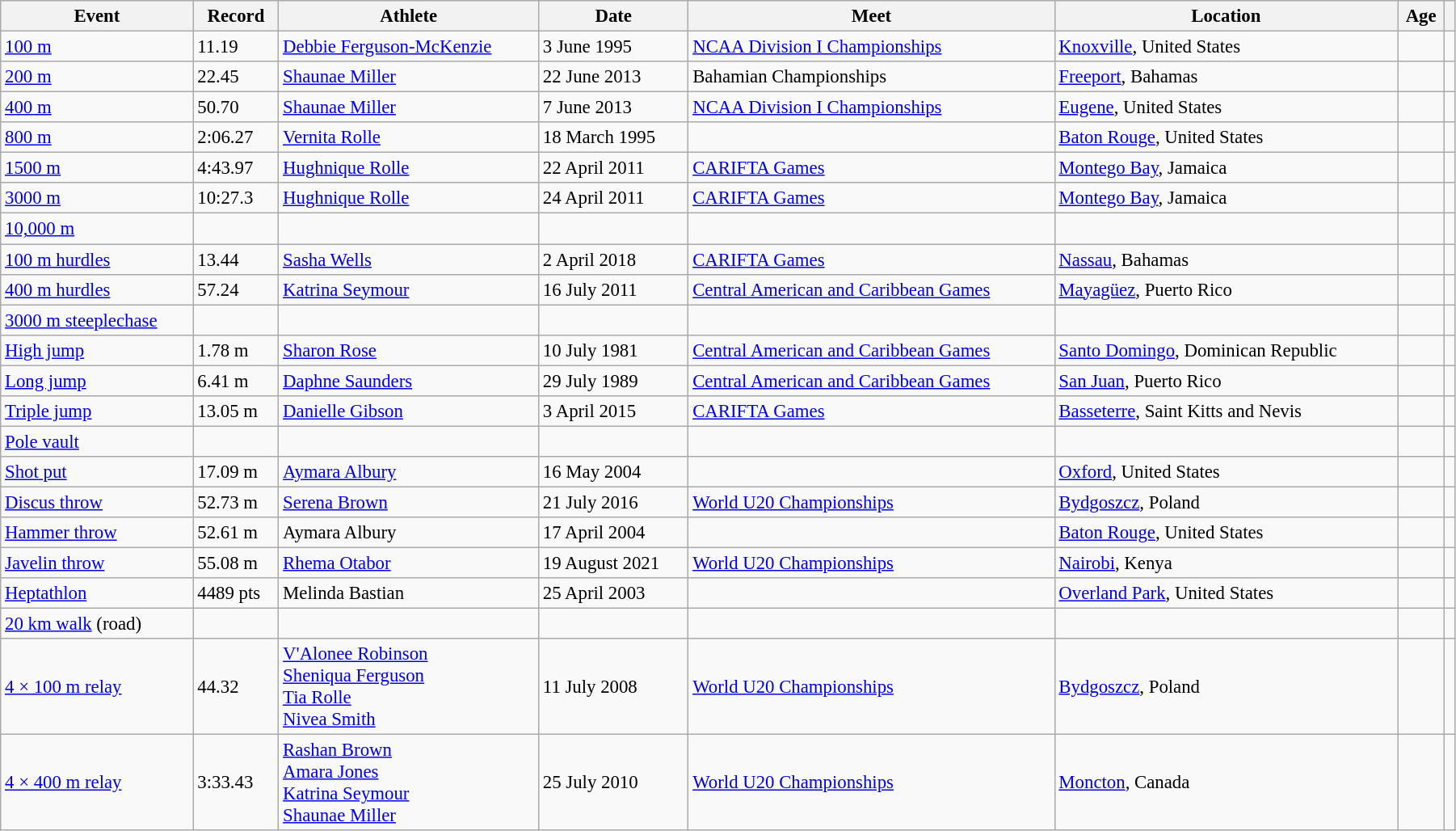<table class="wikitable" style="font-size:95%; width: 95%;">
<tr>
<th>Event</th>
<th>Record</th>
<th>Athlete</th>
<th>Date</th>
<th>Meet</th>
<th>Location</th>
<th>Age</th>
<th></th>
</tr>
<tr>
<td><a href='#'>100 m</a></td>
<td>11.19 </td>
<td><a href='#'>Debbie Ferguson-McKenzie</a></td>
<td>3 June 1995</td>
<td><a href='#'>NCAA Division I Championships</a></td>
<td><a href='#'>Knoxville</a>, United States</td>
<td></td>
<td></td>
</tr>
<tr>
<td><a href='#'>200 m</a></td>
<td>22.45 </td>
<td><a href='#'>Shaunae Miller</a></td>
<td>22 June 2013</td>
<td>Bahamian Championships</td>
<td><a href='#'>Freeport</a>, Bahamas</td>
<td></td>
<td></td>
</tr>
<tr>
<td><a href='#'>400 m</a></td>
<td>50.70</td>
<td><a href='#'>Shaunae Miller</a></td>
<td>7 June 2013</td>
<td><a href='#'>NCAA Division I Championships</a></td>
<td><a href='#'>Eugene</a>, United States</td>
<td></td>
<td></td>
</tr>
<tr>
<td><a href='#'>800 m</a></td>
<td>2:06.27</td>
<td><a href='#'>Vernita Rolle</a></td>
<td>18 March 1995</td>
<td></td>
<td><a href='#'>Baton Rouge</a>, United States</td>
<td></td>
<td></td>
</tr>
<tr>
<td><a href='#'>1500 m</a></td>
<td>4:43.97</td>
<td><a href='#'>Hughnique Rolle</a></td>
<td>22 April 2011</td>
<td><a href='#'>CARIFTA Games</a></td>
<td><a href='#'>Montego Bay</a>, Jamaica</td>
<td></td>
<td></td>
</tr>
<tr>
<td><a href='#'>3000 m</a></td>
<td>10:27.3 </td>
<td><a href='#'>Hughnique Rolle</a></td>
<td>24 April 2011</td>
<td><a href='#'>CARIFTA Games</a></td>
<td><a href='#'>Montego Bay</a>, Jamaica</td>
<td></td>
<td></td>
</tr>
<tr>
<td><a href='#'>10,000 m</a></td>
<td></td>
<td></td>
<td></td>
<td></td>
<td></td>
<td></td>
</tr>
<tr>
<td><a href='#'>100 m hurdles</a></td>
<td>13.44 </td>
<td><a href='#'>Sasha Wells</a></td>
<td>2 April 2018</td>
<td><a href='#'>CARIFTA Games</a></td>
<td><a href='#'>Nassau</a>, Bahamas</td>
<td></td>
<td></td>
</tr>
<tr>
<td><a href='#'>400 m hurdles</a></td>
<td>57.24</td>
<td><a href='#'>Katrina Seymour</a></td>
<td>16 July 2011</td>
<td><a href='#'>Central American and Caribbean Games</a></td>
<td><a href='#'>Mayagüez</a>, Puerto Rico</td>
<td></td>
<td></td>
</tr>
<tr>
<td><a href='#'>3000 m steeplechase</a></td>
<td></td>
<td></td>
<td></td>
<td></td>
<td></td>
<td></td>
</tr>
<tr>
<td><a href='#'>High jump</a></td>
<td>1.78 m</td>
<td><a href='#'>Sharon Rose</a></td>
<td>10 July 1981</td>
<td><a href='#'>Central American and Caribbean Games</a></td>
<td><a href='#'>Santo Domingo</a>, Dominican Republic</td>
<td></td>
<td></td>
</tr>
<tr>
<td><a href='#'>Long jump</a></td>
<td>6.41 m </td>
<td><a href='#'>Daphne Saunders</a></td>
<td>29 July 1989</td>
<td><a href='#'>Central American and Caribbean Games</a></td>
<td><a href='#'>San Juan</a>, Puerto Rico</td>
<td></td>
<td></td>
</tr>
<tr>
<td><a href='#'>Triple jump</a></td>
<td>13.05 m </td>
<td><a href='#'>Danielle Gibson</a></td>
<td>3 April 2015</td>
<td><a href='#'>CARIFTA Games</a></td>
<td><a href='#'>Basseterre</a>, Saint Kitts and Nevis</td>
<td></td>
<td></td>
</tr>
<tr>
<td><a href='#'>Pole vault</a></td>
<td></td>
<td></td>
<td></td>
<td></td>
<td></td>
<td></td>
</tr>
<tr>
<td><a href='#'>Shot put</a></td>
<td>17.09 m</td>
<td><a href='#'>Aymara Albury</a></td>
<td>16 May 2004</td>
<td></td>
<td><a href='#'>Oxford</a>, United States</td>
<td></td>
<td></td>
</tr>
<tr>
<td><a href='#'>Discus throw</a></td>
<td>52.73 m</td>
<td><a href='#'>Serena Brown</a></td>
<td>21 July 2016</td>
<td><a href='#'>World U20 Championships</a></td>
<td><a href='#'>Bydgoszcz</a>, Poland</td>
<td></td>
<td></td>
</tr>
<tr>
<td><a href='#'>Hammer throw</a></td>
<td>52.61 m</td>
<td>Aymara Albury</td>
<td>17 April 2004</td>
<td></td>
<td><a href='#'>Baton Rouge</a>, United States</td>
<td></td>
<td></td>
</tr>
<tr>
<td><a href='#'>Javelin throw</a></td>
<td>55.08 m </td>
<td><a href='#'>Rhema Otabor</a></td>
<td>19 August 2021</td>
<td><a href='#'>World U20 Championships</a></td>
<td><a href='#'>Nairobi</a>, Kenya</td>
<td></td>
<td></td>
</tr>
<tr>
<td><a href='#'>Heptathlon</a></td>
<td>4489 pts</td>
<td>Melinda Bastian</td>
<td>25 April 2003</td>
<td></td>
<td><a href='#'>Overland Park</a>, United States</td>
<td></td>
<td></td>
</tr>
<tr>
<td><a href='#'>20 km walk</a> (road)</td>
<td></td>
<td></td>
<td></td>
<td></td>
<td></td>
<td></td>
</tr>
<tr>
<td><a href='#'>4 × 100 m relay</a></td>
<td>44.32</td>
<td><a href='#'>V'Alonee Robinson</a><br><a href='#'>Sheniqua Ferguson</a><br><a href='#'>Tia Rolle</a><br><a href='#'>Nivea Smith</a></td>
<td>11 July 2008</td>
<td><a href='#'>World U20 Championships</a></td>
<td><a href='#'>Bydgoszcz</a>, Poland</td>
<td><br><br><br></td>
<td></td>
</tr>
<tr>
<td><a href='#'>4 × 400 m relay</a></td>
<td>3:33.43</td>
<td><a href='#'>Rashan Brown</a><br><a href='#'>Amara Jones</a><br><a href='#'>Katrina Seymour</a><br><a href='#'>Shaunae Miller</a></td>
<td>25 July 2010</td>
<td><a href='#'>World U20 Championships</a></td>
<td><a href='#'>Moncton</a>, Canada</td>
<td><br><br><br></td>
<td></td>
</tr>
</table>
